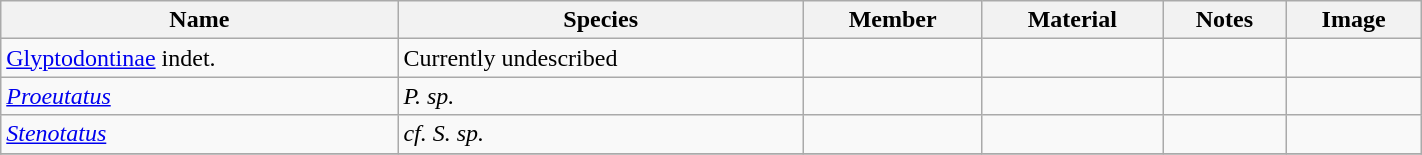<table class="wikitable" align="center" width="75%">
<tr>
<th>Name</th>
<th>Species</th>
<th>Member</th>
<th>Material</th>
<th>Notes</th>
<th>Image</th>
</tr>
<tr>
<td><a href='#'>Glyptodontinae</a> indet.</td>
<td>Currently undescribed</td>
<td></td>
<td></td>
<td></td>
<td></td>
</tr>
<tr>
<td><em><a href='#'>Proeutatus</a></em></td>
<td><em>P. sp.</em></td>
<td></td>
<td></td>
<td></td>
<td></td>
</tr>
<tr>
<td><em><a href='#'>Stenotatus</a></em></td>
<td><em>cf. S. sp.</em></td>
<td></td>
<td></td>
<td></td>
<td></td>
</tr>
<tr>
</tr>
</table>
